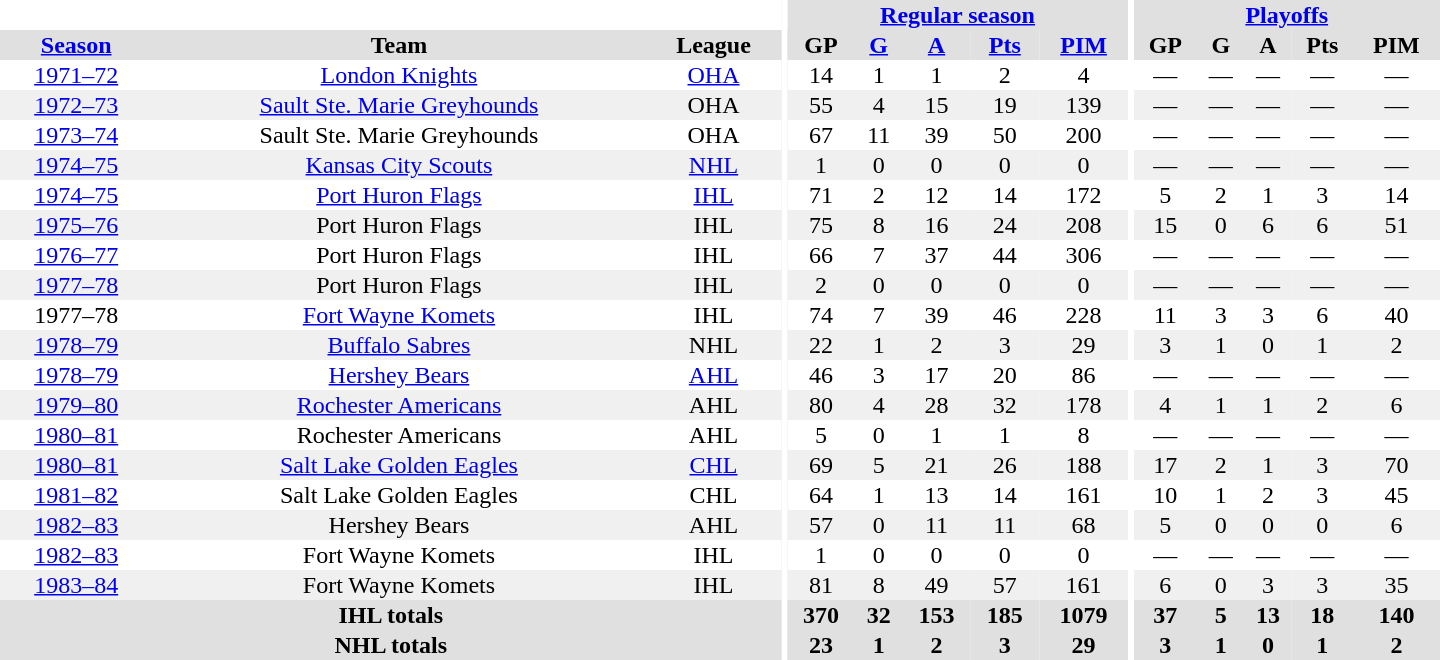<table border="0" cellpadding="1" cellspacing="0" style="text-align:center; width:60em">
<tr bgcolor="#e0e0e0">
<th colspan="3" bgcolor="#ffffff"></th>
<th rowspan="100" bgcolor="#ffffff"></th>
<th colspan="5"><a href='#'>Regular season</a></th>
<th rowspan="100" bgcolor="#ffffff"></th>
<th colspan="5"><a href='#'>Playoffs</a></th>
</tr>
<tr bgcolor="#e0e0e0">
<th><a href='#'>Season</a></th>
<th>Team</th>
<th>League</th>
<th>GP</th>
<th><a href='#'>G</a></th>
<th><a href='#'>A</a></th>
<th><a href='#'>Pts</a></th>
<th><a href='#'>PIM</a></th>
<th>GP</th>
<th>G</th>
<th>A</th>
<th>Pts</th>
<th>PIM</th>
</tr>
<tr>
<td><a href='#'>1971–72</a></td>
<td><a href='#'>London Knights</a></td>
<td><a href='#'>OHA</a></td>
<td>14</td>
<td>1</td>
<td>1</td>
<td>2</td>
<td>4</td>
<td>—</td>
<td>—</td>
<td>—</td>
<td>—</td>
<td>—</td>
</tr>
<tr bgcolor="#f0f0f0">
<td><a href='#'>1972–73</a></td>
<td><a href='#'>Sault Ste. Marie Greyhounds</a></td>
<td>OHA</td>
<td>55</td>
<td>4</td>
<td>15</td>
<td>19</td>
<td>139</td>
<td>—</td>
<td>—</td>
<td>—</td>
<td>—</td>
<td>—</td>
</tr>
<tr>
<td><a href='#'>1973–74</a></td>
<td>Sault Ste. Marie Greyhounds</td>
<td>OHA</td>
<td>67</td>
<td>11</td>
<td>39</td>
<td>50</td>
<td>200</td>
<td>—</td>
<td>—</td>
<td>—</td>
<td>—</td>
<td>—</td>
</tr>
<tr bgcolor="#f0f0f0">
<td><a href='#'>1974–75</a></td>
<td><a href='#'>Kansas City Scouts</a></td>
<td><a href='#'>NHL</a></td>
<td>1</td>
<td>0</td>
<td>0</td>
<td>0</td>
<td>0</td>
<td>—</td>
<td>—</td>
<td>—</td>
<td>—</td>
<td>—</td>
</tr>
<tr>
<td><a href='#'>1974–75</a></td>
<td><a href='#'>Port Huron Flags</a></td>
<td><a href='#'>IHL</a></td>
<td>71</td>
<td>2</td>
<td>12</td>
<td>14</td>
<td>172</td>
<td>5</td>
<td>2</td>
<td>1</td>
<td>3</td>
<td>14</td>
</tr>
<tr bgcolor="#f0f0f0">
<td><a href='#'>1975–76</a></td>
<td>Port Huron Flags</td>
<td>IHL</td>
<td>75</td>
<td>8</td>
<td>16</td>
<td>24</td>
<td>208</td>
<td>15</td>
<td>0</td>
<td>6</td>
<td>6</td>
<td>51</td>
</tr>
<tr>
<td><a href='#'>1976–77</a></td>
<td>Port Huron Flags</td>
<td>IHL</td>
<td>66</td>
<td>7</td>
<td>37</td>
<td>44</td>
<td>306</td>
<td>—</td>
<td>—</td>
<td>—</td>
<td>—</td>
<td>—</td>
</tr>
<tr bgcolor="#f0f0f0">
<td><a href='#'>1977–78</a></td>
<td>Port Huron Flags</td>
<td>IHL</td>
<td>2</td>
<td>0</td>
<td>0</td>
<td>0</td>
<td>0</td>
<td>—</td>
<td>—</td>
<td>—</td>
<td>—</td>
<td>—</td>
</tr>
<tr>
<td>1977–78</td>
<td><a href='#'>Fort Wayne Komets</a></td>
<td>IHL</td>
<td>74</td>
<td>7</td>
<td>39</td>
<td>46</td>
<td>228</td>
<td>11</td>
<td>3</td>
<td>3</td>
<td>6</td>
<td>40</td>
</tr>
<tr bgcolor="#f0f0f0">
<td><a href='#'>1978–79</a></td>
<td><a href='#'>Buffalo Sabres</a></td>
<td>NHL</td>
<td>22</td>
<td>1</td>
<td>2</td>
<td>3</td>
<td>29</td>
<td>3</td>
<td>1</td>
<td>0</td>
<td>1</td>
<td>2</td>
</tr>
<tr>
<td><a href='#'>1978–79</a></td>
<td><a href='#'>Hershey Bears</a></td>
<td><a href='#'>AHL</a></td>
<td>46</td>
<td>3</td>
<td>17</td>
<td>20</td>
<td>86</td>
<td>—</td>
<td>—</td>
<td>—</td>
<td>—</td>
<td>—</td>
</tr>
<tr bgcolor="#f0f0f0">
<td><a href='#'>1979–80</a></td>
<td><a href='#'>Rochester Americans</a></td>
<td>AHL</td>
<td>80</td>
<td>4</td>
<td>28</td>
<td>32</td>
<td>178</td>
<td>4</td>
<td>1</td>
<td>1</td>
<td>2</td>
<td>6</td>
</tr>
<tr>
<td><a href='#'>1980–81</a></td>
<td>Rochester Americans</td>
<td>AHL</td>
<td>5</td>
<td>0</td>
<td>1</td>
<td>1</td>
<td>8</td>
<td>—</td>
<td>—</td>
<td>—</td>
<td>—</td>
<td>—</td>
</tr>
<tr bgcolor="#f0f0f0">
<td><a href='#'>1980–81</a></td>
<td><a href='#'>Salt Lake Golden Eagles</a></td>
<td><a href='#'>CHL</a></td>
<td>69</td>
<td>5</td>
<td>21</td>
<td>26</td>
<td>188</td>
<td>17</td>
<td>2</td>
<td>1</td>
<td>3</td>
<td>70</td>
</tr>
<tr>
<td><a href='#'>1981–82</a></td>
<td>Salt Lake Golden Eagles</td>
<td>CHL</td>
<td>64</td>
<td>1</td>
<td>13</td>
<td>14</td>
<td>161</td>
<td>10</td>
<td>1</td>
<td>2</td>
<td>3</td>
<td>45</td>
</tr>
<tr bgcolor="#f0f0f0">
<td><a href='#'>1982–83</a></td>
<td>Hershey Bears</td>
<td>AHL</td>
<td>57</td>
<td>0</td>
<td>11</td>
<td>11</td>
<td>68</td>
<td>5</td>
<td>0</td>
<td>0</td>
<td>0</td>
<td>6</td>
</tr>
<tr>
<td><a href='#'>1982–83</a></td>
<td>Fort Wayne Komets</td>
<td>IHL</td>
<td>1</td>
<td>0</td>
<td>0</td>
<td>0</td>
<td>0</td>
<td>—</td>
<td>—</td>
<td>—</td>
<td>—</td>
<td>—</td>
</tr>
<tr bgcolor="#f0f0f0">
<td><a href='#'>1983–84</a></td>
<td>Fort Wayne Komets</td>
<td>IHL</td>
<td>81</td>
<td>8</td>
<td>49</td>
<td>57</td>
<td>161</td>
<td>6</td>
<td>0</td>
<td>3</td>
<td>3</td>
<td>35</td>
</tr>
<tr bgcolor="#e0e0e0">
<th colspan="3">IHL totals</th>
<th>370</th>
<th>32</th>
<th>153</th>
<th>185</th>
<th>1079</th>
<th>37</th>
<th>5</th>
<th>13</th>
<th>18</th>
<th>140</th>
</tr>
<tr bgcolor="#e0e0e0">
<th colspan="3">NHL totals</th>
<th>23</th>
<th>1</th>
<th>2</th>
<th>3</th>
<th>29</th>
<th>3</th>
<th>1</th>
<th>0</th>
<th>1</th>
<th>2</th>
</tr>
</table>
